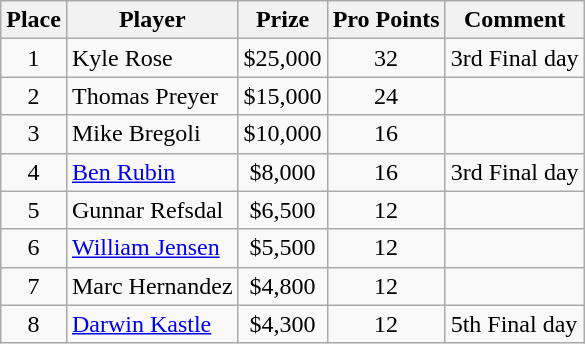<table class="wikitable">
<tr>
<th>Place</th>
<th>Player</th>
<th>Prize</th>
<th>Pro Points</th>
<th>Comment</th>
</tr>
<tr>
<td align=center>1</td>
<td> Kyle Rose</td>
<td align=center>$25,000</td>
<td align=center>32</td>
<td>3rd Final day</td>
</tr>
<tr>
<td align=center>2</td>
<td> Thomas Preyer</td>
<td align=center>$15,000</td>
<td align=center>24</td>
<td></td>
</tr>
<tr>
<td align=center>3</td>
<td> Mike Bregoli</td>
<td align=center>$10,000</td>
<td align=center>16</td>
<td></td>
</tr>
<tr>
<td align=center>4</td>
<td> <a href='#'>Ben Rubin</a></td>
<td align=center>$8,000</td>
<td align=center>16</td>
<td>3rd Final day</td>
</tr>
<tr>
<td align=center>5</td>
<td> Gunnar Refsdal</td>
<td align=center>$6,500</td>
<td align=center>12</td>
<td></td>
</tr>
<tr>
<td align=center>6</td>
<td> <a href='#'>William Jensen</a></td>
<td align=center>$5,500</td>
<td align=center>12</td>
<td></td>
</tr>
<tr>
<td align=center>7</td>
<td> Marc Hernandez</td>
<td align=center>$4,800</td>
<td align=center>12</td>
<td></td>
</tr>
<tr>
<td align=center>8</td>
<td> <a href='#'>Darwin Kastle</a></td>
<td align=center>$4,300</td>
<td align=center>12</td>
<td>5th Final day</td>
</tr>
</table>
